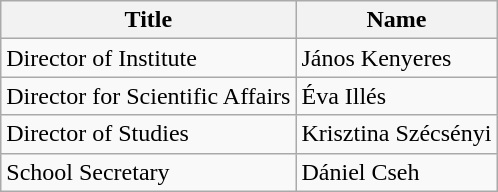<table class="wikitable">
<tr>
<th>Title</th>
<th>Name</th>
</tr>
<tr>
<td>Director of Institute</td>
<td>János Kenyeres</td>
</tr>
<tr>
<td>Director for Scientific Affairs</td>
<td>Éva Illés</td>
</tr>
<tr>
<td>Director of Studies</td>
<td>Krisztina Szécsényi</td>
</tr>
<tr>
<td>School Secretary</td>
<td>Dániel Cseh</td>
</tr>
</table>
